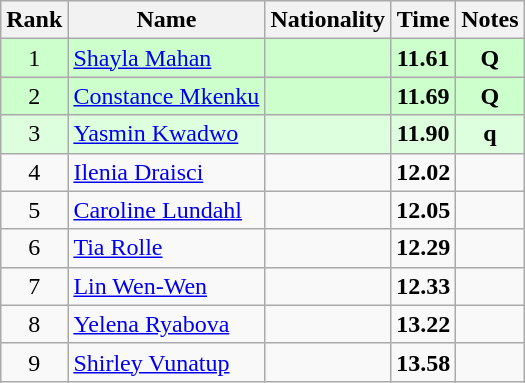<table class="wikitable sortable" style="text-align:center">
<tr>
<th>Rank</th>
<th>Name</th>
<th>Nationality</th>
<th>Time</th>
<th>Notes</th>
</tr>
<tr bgcolor=ccffcc>
<td>1</td>
<td align=left><a href='#'>Shayla Mahan</a></td>
<td align=left></td>
<td><strong>11.61</strong></td>
<td><strong>Q</strong></td>
</tr>
<tr bgcolor=ccffcc>
<td>2</td>
<td align=left><a href='#'>Constance Mkenku</a></td>
<td align=left></td>
<td><strong>11.69</strong></td>
<td><strong>Q</strong></td>
</tr>
<tr bgcolor=ddffdd>
<td>3</td>
<td align=left><a href='#'>Yasmin Kwadwo</a></td>
<td align=left></td>
<td><strong>11.90</strong></td>
<td><strong>q</strong></td>
</tr>
<tr>
<td>4</td>
<td align=left><a href='#'>Ilenia Draisci</a></td>
<td align=left></td>
<td><strong>12.02</strong></td>
<td></td>
</tr>
<tr>
<td>5</td>
<td align=left><a href='#'>Caroline Lundahl</a></td>
<td align=left></td>
<td><strong>12.05</strong></td>
<td></td>
</tr>
<tr>
<td>6</td>
<td align=left><a href='#'>Tia Rolle</a></td>
<td align=left></td>
<td><strong>12.29</strong></td>
<td></td>
</tr>
<tr>
<td>7</td>
<td align=left><a href='#'>Lin Wen-Wen</a></td>
<td align=left></td>
<td><strong>12.33</strong></td>
<td></td>
</tr>
<tr>
<td>8</td>
<td align=left><a href='#'>Yelena Ryabova</a></td>
<td align=left></td>
<td><strong>13.22</strong></td>
<td></td>
</tr>
<tr>
<td>9</td>
<td align=left><a href='#'>Shirley Vunatup</a></td>
<td align=left></td>
<td><strong>13.58</strong></td>
<td></td>
</tr>
</table>
